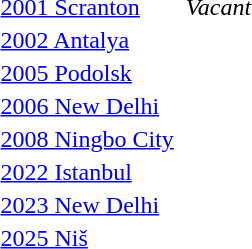<table>
<tr>
<td rowspan=2><a href='#'>2001 Scranton</a></td>
<td rowspan=2></td>
<td rowspan=2><em>Vacant</em></td>
<td></td>
</tr>
<tr>
<td></td>
</tr>
<tr>
<td rowspan=2><a href='#'>2002 Antalya</a></td>
<td rowspan=2></td>
<td rowspan=2></td>
<td></td>
</tr>
<tr>
<td></td>
</tr>
<tr>
<td rowspan=2><a href='#'>2005 Podolsk</a></td>
<td rowspan=2></td>
<td rowspan=2></td>
<td></td>
</tr>
<tr>
<td></td>
</tr>
<tr>
<td rowspan=2><a href='#'>2006 New Delhi</a></td>
<td rowspan=2></td>
<td rowspan=2></td>
<td></td>
</tr>
<tr>
<td></td>
</tr>
<tr>
<td rowspan=2><a href='#'>2008 Ningbo City</a></td>
<td rowspan=2></td>
<td rowspan=2></td>
<td></td>
</tr>
<tr>
<td></td>
</tr>
<tr>
<td rowspan=2><a href='#'>2022 Istanbul</a></td>
<td rowspan=2></td>
<td rowspan=2></td>
<td></td>
</tr>
<tr>
<td></td>
</tr>
<tr>
<td rowspan=2><a href='#'>2023 New Delhi</a></td>
<td rowspan=2></td>
<td rowspan=2></td>
<td></td>
</tr>
<tr>
<td></td>
</tr>
<tr>
<td rowspan=2><a href='#'>2025 Niš</a></td>
<td rowspan=2></td>
<td rowspan=2></td>
<td></td>
</tr>
<tr>
<td></td>
</tr>
</table>
